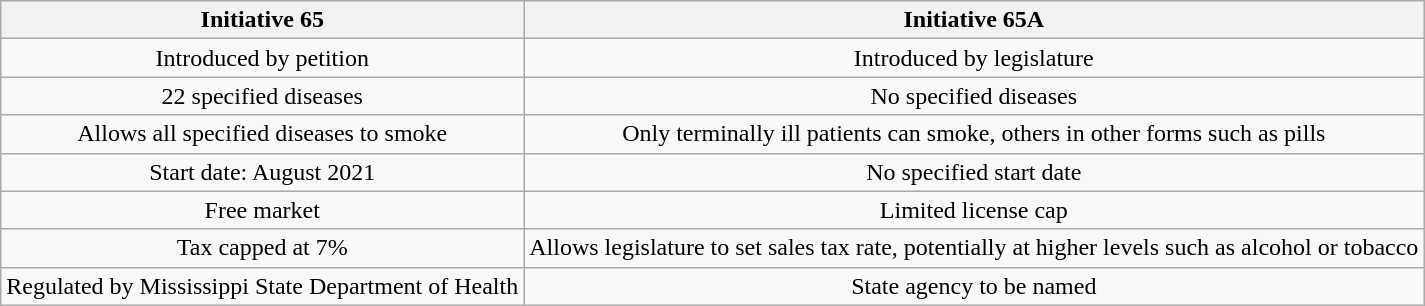<table class="wikitable">
<tr>
<th>Initiative 65</th>
<th>Initiative 65A</th>
</tr>
<tr align="center">
<td>Introduced by petition</td>
<td>Introduced by legislature</td>
</tr>
<tr align="center">
<td>22 specified diseases</td>
<td>No specified diseases</td>
</tr>
<tr align="center">
<td>Allows all specified diseases to smoke</td>
<td>Only terminally ill patients can smoke, others in other forms such as pills</td>
</tr>
<tr align="center">
<td>Start date: August 2021</td>
<td>No specified start date</td>
</tr>
<tr align="center">
<td>Free market</td>
<td>Limited license cap</td>
</tr>
<tr align="center">
<td>Tax capped at 7%</td>
<td>Allows legislature to set sales tax rate, potentially at higher levels such as alcohol or tobacco</td>
</tr>
<tr align="center">
<td>Regulated by Mississippi State Department of Health</td>
<td>State agency to be named</td>
</tr>
</table>
